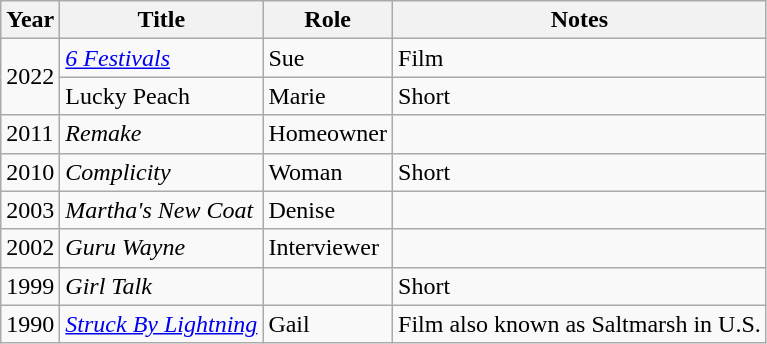<table class="wikitable">
<tr>
<th>Year</th>
<th>Title</th>
<th>Role</th>
<th>Notes</th>
</tr>
<tr>
<td rowspan="2">2022</td>
<td><em><a href='#'>6 Festivals</a></em></td>
<td>Sue</td>
<td>Film</td>
</tr>
<tr>
<td>Lucky Peach</td>
<td>Marie</td>
<td>Short</td>
</tr>
<tr>
<td>2011</td>
<td><em>Remake</em></td>
<td>Homeowner</td>
<td></td>
</tr>
<tr>
<td>2010</td>
<td><em>Complicity</em></td>
<td>Woman</td>
<td>Short</td>
</tr>
<tr>
<td>2003</td>
<td><em>Martha's New Coat</em></td>
<td>Denise</td>
<td></td>
</tr>
<tr>
<td>2002</td>
<td><em>Guru Wayne</em></td>
<td>Interviewer</td>
<td></td>
</tr>
<tr>
<td>1999</td>
<td><em>Girl Talk</em></td>
<td></td>
<td>Short</td>
</tr>
<tr>
<td rowspan="1">1990</td>
<td><em><a href='#'>Struck By Lightning</a></em></td>
<td>Gail</td>
<td>Film also known as Saltmarsh in U.S.</td>
</tr>
</table>
